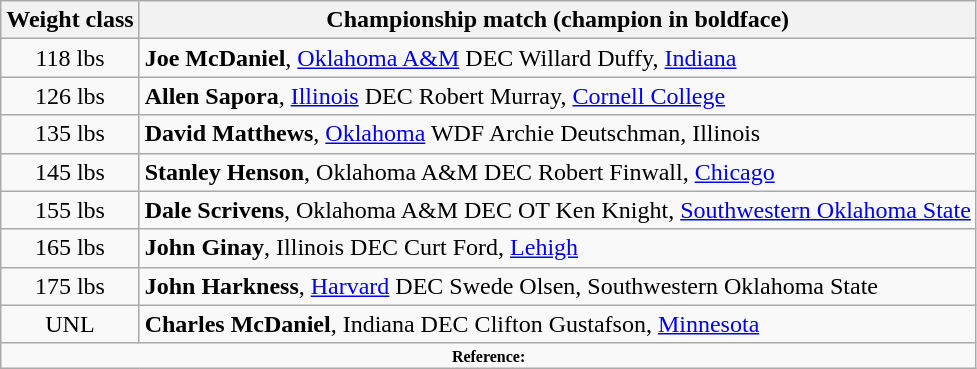<table class="wikitable" style="text-align:center">
<tr>
<th>Weight class</th>
<th>Championship match (champion in boldface)</th>
</tr>
<tr>
<td>118 lbs</td>
<td align=left><strong>Joe McDaniel</strong>, <a href='#'>Oklahoma A&M</a> DEC Willard Duffy, <a href='#'>Indiana</a></td>
</tr>
<tr>
<td>126 lbs</td>
<td align=left><strong>Allen Sapora</strong>, <a href='#'>Illinois</a> DEC Robert Murray, <a href='#'>Cornell College</a></td>
</tr>
<tr>
<td>135 lbs</td>
<td align=left><strong>David Matthews</strong>, <a href='#'>Oklahoma</a> WDF Archie Deutschman, Illinois</td>
</tr>
<tr>
<td>145 lbs</td>
<td align=left><strong>Stanley Henson</strong>, Oklahoma A&M DEC Robert Finwall, <a href='#'>Chicago</a></td>
</tr>
<tr>
<td>155 lbs</td>
<td align=left><strong>Dale Scrivens</strong>, Oklahoma A&M DEC OT Ken Knight, <a href='#'>Southwestern Oklahoma State</a></td>
</tr>
<tr>
<td>165 lbs</td>
<td align=left><strong>John Ginay</strong>, Illinois DEC Curt Ford, <a href='#'>Lehigh</a></td>
</tr>
<tr>
<td>175 lbs</td>
<td align=left><strong>John Harkness</strong>, <a href='#'>Harvard</a> DEC Swede Olsen, Southwestern Oklahoma State</td>
</tr>
<tr>
<td>UNL</td>
<td align="left"><strong>Charles McDaniel</strong>, Indiana DEC Clifton Gustafson, <a href='#'>Minnesota</a></td>
</tr>
<tr>
<td colspan="2"  style="font-size:8pt; text-align:center;"><strong>Reference:</strong></td>
</tr>
</table>
